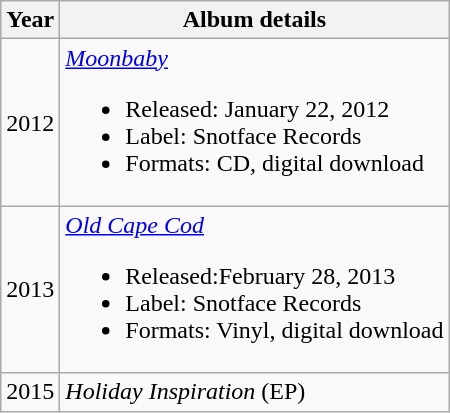<table class="wikitable" style="text-align:center;">
<tr>
<th>Year</th>
<th>Album details</th>
</tr>
<tr>
<td>2012</td>
<td align="left"><em><a href='#'>Moonbaby</a></em><br><ul><li>Released: January 22, 2012</li><li>Label: Snotface Records</li><li>Formats: CD, digital download</li></ul></td>
</tr>
<tr>
<td>2013</td>
<td align="left"><em><a href='#'>Old Cape Cod</a></em><br><ul><li>Released:February 28, 2013</li><li>Label: Snotface Records</li><li>Formats: Vinyl, digital download</li></ul></td>
</tr>
<tr>
<td>2015</td>
<td align="left"><em>Holiday Inspiration</em> (EP)</td>
</tr>
</table>
